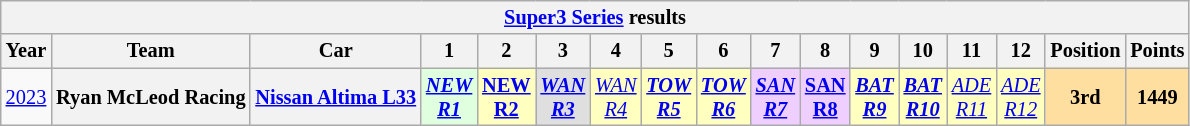<table class="wikitable" style="text-align:center; font-size:85%">
<tr>
<th colspan=17><a href='#'>Super3 Series</a> results</th>
</tr>
<tr>
<th>Year</th>
<th>Team</th>
<th>Car</th>
<th>1</th>
<th>2</th>
<th>3</th>
<th>4</th>
<th>5</th>
<th>6</th>
<th>7</th>
<th>8</th>
<th>9</th>
<th>10</th>
<th>11</th>
<th>12</th>
<th>Position</th>
<th>Points</th>
</tr>
<tr>
<td><a href='#'>2023</a></td>
<th nowrap>Ryan McLeod Racing</th>
<th nowrap><a href='#'>Nissan Altima L33</a></th>
<td style=background:#dfffdf><strong><em><a href='#'>NEW<br>R1</a></em></strong><br></td>
<td style=background:#ffffbf><strong><a href='#'>NEW<br>R2</a></strong><br></td>
<td style=background:#dfdfdf><strong><em><a href='#'>WAN<br>R3</a></em></strong><br></td>
<td style=background:#ffffbf><em><a href='#'>WAN<br>R4</a></em><br></td>
<td style=background:#ffffbf><strong><em><a href='#'>TOW<br>R5</a></em></strong><br></td>
<td style=background:#ffffbf><strong><em><a href='#'>TOW<br>R6</a></em></strong><br></td>
<td style=background:#efcfff><strong><em><a href='#'>SAN<br>R7</a></em></strong><br></td>
<td style=background:#efcfff><strong><a href='#'>SAN<br>R8</a></strong><br></td>
<td style=background:#ffffbf><strong><em><a href='#'>BAT<br>R9</a></em></strong><br></td>
<td style=background:#ffffbf><strong><em><a href='#'>BAT<br>R10</a></em></strong><br></td>
<td style=background:#ffffbf><em><a href='#'>ADE<br>R11</a></em><br></td>
<td style=background:#ffffbf><em><a href='#'>ADE<br>R12</a></em><br></td>
<th style=background:#ffdf9f>3rd</th>
<th style=background:#ffdf9f>1449</th>
</tr>
</table>
